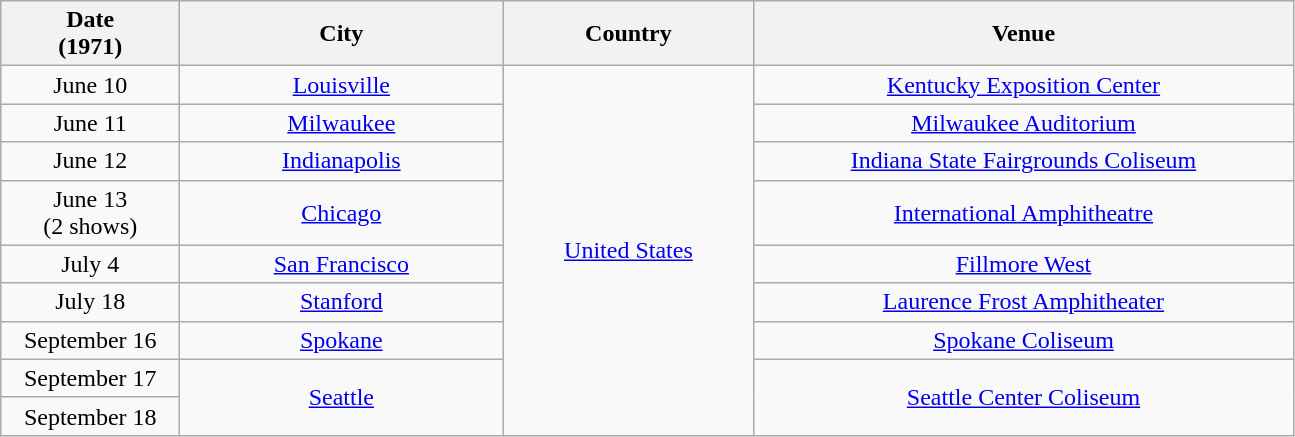<table class="wikitable sortable plainrowheaders" style="text-align:center;">
<tr>
<th scope="col" style="width:7em;">Date<br>(1971)</th>
<th scope="col" style="width:13em;">City</th>
<th scope="col" style="width:10em;">Country</th>
<th scope="col" style="width:22em;">Venue</th>
</tr>
<tr>
<td>June 10</td>
<td><a href='#'>Louisville</a></td>
<td rowspan="9"><a href='#'>United States</a></td>
<td><a href='#'>Kentucky Exposition Center</a></td>
</tr>
<tr>
<td>June 11</td>
<td><a href='#'>Milwaukee</a></td>
<td><a href='#'>Milwaukee Auditorium</a></td>
</tr>
<tr>
<td>June 12</td>
<td><a href='#'>Indianapolis</a></td>
<td><a href='#'>Indiana State Fairgrounds Coliseum</a></td>
</tr>
<tr>
<td>June 13<br>(2 shows)</td>
<td><a href='#'>Chicago</a></td>
<td><a href='#'>International Amphitheatre</a></td>
</tr>
<tr>
<td>July 4</td>
<td><a href='#'>San Francisco</a></td>
<td><a href='#'>Fillmore West</a></td>
</tr>
<tr>
<td>July 18</td>
<td><a href='#'>Stanford</a></td>
<td><a href='#'>Laurence Frost Amphitheater</a></td>
</tr>
<tr>
<td>September 16</td>
<td><a href='#'>Spokane</a></td>
<td><a href='#'>Spokane Coliseum</a></td>
</tr>
<tr>
<td>September 17</td>
<td rowspan="2"><a href='#'>Seattle</a></td>
<td rowspan="2"><a href='#'>Seattle Center Coliseum</a></td>
</tr>
<tr>
<td>September 18</td>
</tr>
</table>
